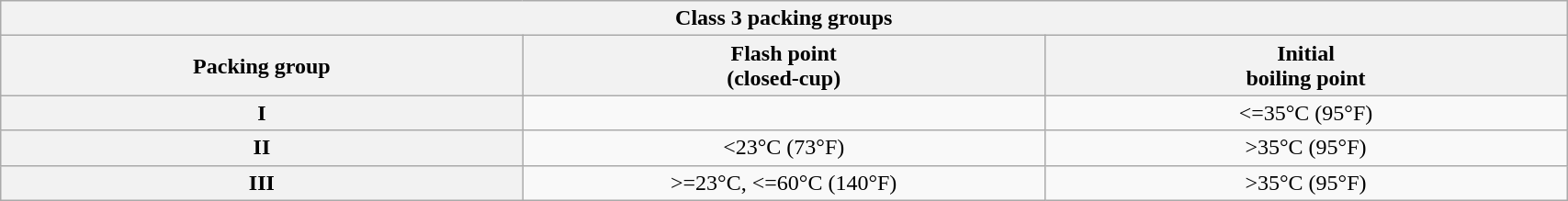<table class=wikitable align=center width=90%>
<tr>
<th colspan=3>Class 3 packing groups</th>
</tr>
<tr>
<th width=33%>Packing group</th>
<th width=33%>Flash point<br>(closed-cup)</th>
<th width=33%>Initial<br>boiling point</th>
</tr>
<tr>
<th>I</th>
<td style="text-align:center;"> </td>
<td style="text-align:center;"><=35°C (95°F)</td>
</tr>
<tr>
<th>II</th>
<td style="text-align:center;"><23°C (73°F)</td>
<td style="text-align:center;">>35°C (95°F)</td>
</tr>
<tr>
<th>III</th>
<td style="text-align:center;">>=23°C, <=60°C (140°F)</td>
<td style="text-align:center;">>35°C (95°F)</td>
</tr>
</table>
